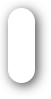<table style=" border-radius:1em; box-shadow: 0.1em 0.1em 0.5em rgba(0,0,0,0.75); background-color: white; border: 1px solid white; padding: 5px;">
<tr style="vertical-align:top;">
</tr>
<tr>
<td></td>
</tr>
<tr>
<td></td>
</tr>
<tr>
<td></td>
</tr>
<tr>
<td></td>
</tr>
<tr>
<td></td>
</tr>
<tr>
<td></td>
</tr>
<tr>
<td></td>
</tr>
<tr>
<td></td>
</tr>
<tr>
</tr>
</table>
